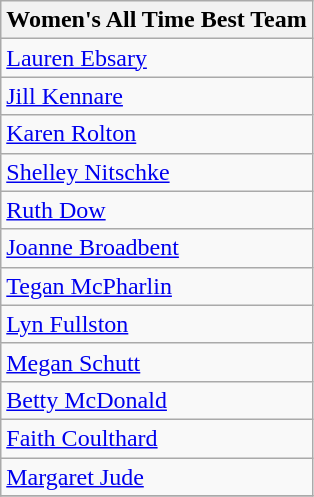<table class="wikitable">
<tr>
<th>Women's All Time Best Team</th>
</tr>
<tr>
<td><a href='#'>Lauren Ebsary</a></td>
</tr>
<tr>
<td><a href='#'>Jill Kennare</a></td>
</tr>
<tr>
<td><a href='#'>Karen Rolton</a></td>
</tr>
<tr>
<td><a href='#'>Shelley Nitschke</a></td>
</tr>
<tr>
<td><a href='#'>Ruth Dow</a></td>
</tr>
<tr>
<td><a href='#'>Joanne Broadbent</a></td>
</tr>
<tr>
<td><a href='#'>Tegan McPharlin</a></td>
</tr>
<tr>
<td><a href='#'>Lyn Fullston</a></td>
</tr>
<tr>
<td><a href='#'>Megan Schutt</a></td>
</tr>
<tr>
<td><a href='#'>Betty McDonald</a></td>
</tr>
<tr>
<td><a href='#'>Faith Coulthard</a></td>
</tr>
<tr>
<td><a href='#'>Margaret Jude</a></td>
</tr>
<tr>
</tr>
</table>
